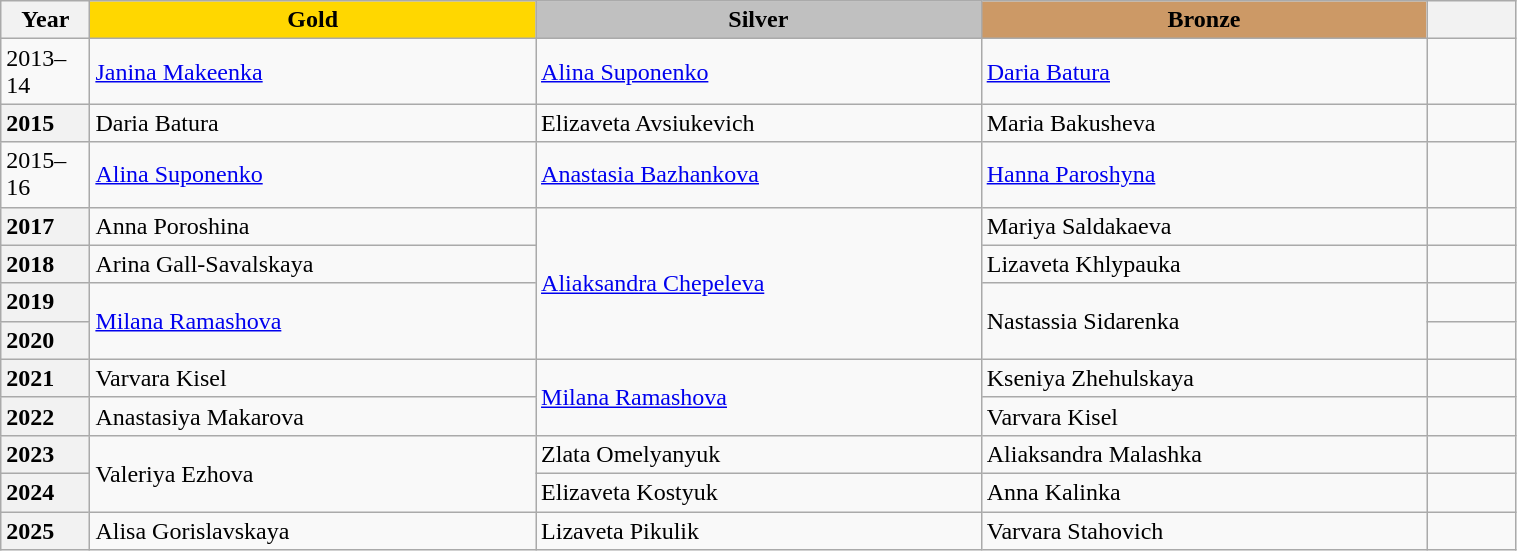<table class="wikitable unsortable" style="text-align:left; width:80%">
<tr>
<th scope="col" style="text-align:center; width:5%">Year</th>
<td scope="col" style="text-align:center; width:25%; background:gold"><strong>Gold</strong></td>
<td scope="col" style="text-align:center; width:25%; background:silver"><strong>Silver</strong></td>
<td scope="col" style="text-align:center; width:25%; background:#c96"><strong>Bronze</strong></td>
<th scope="col" style="text-align:center; width:5%"></th>
</tr>
<tr>
<td>2013–14</td>
<td><a href='#'>Janina Makeenka</a></td>
<td><a href='#'>Alina Suponenko</a></td>
<td><a href='#'>Daria Batura</a></td>
<td></td>
</tr>
<tr>
<th scope="row" style="text-align:left">2015</th>
<td>Daria Batura</td>
<td>Elizaveta Avsiukevich</td>
<td>Maria Bakusheva</td>
<td></td>
</tr>
<tr>
<td>2015–16</td>
<td><a href='#'>Alina Suponenko</a></td>
<td><a href='#'>Anastasia Bazhankova</a></td>
<td><a href='#'>Hanna Paroshyna</a></td>
<td></td>
</tr>
<tr>
<th scope="row" style="text-align:left">2017</th>
<td>Anna Poroshina</td>
<td rowspan="4"><a href='#'>Aliaksandra Chepeleva</a></td>
<td>Mariya Saldakaeva</td>
<td></td>
</tr>
<tr>
<th scope="row" style="text-align:left">2018</th>
<td>Arina Gall-Savalskaya</td>
<td>Lizaveta Khlypauka</td>
<td></td>
</tr>
<tr>
<th scope="row" style="text-align:left">2019</th>
<td rowspan="2"><a href='#'>Milana Ramashova</a></td>
<td rowspan="2">Nastassia Sidarenka</td>
<td></td>
</tr>
<tr>
<th scope="row" style="text-align:left">2020</th>
<td></td>
</tr>
<tr>
<th scope="row" style="text-align:left">2021</th>
<td>Varvara Kisel</td>
<td rowspan="2"><a href='#'>Milana Ramashova</a></td>
<td>Kseniya Zhehulskaya</td>
<td></td>
</tr>
<tr>
<th scope="row" style="text-align:left">2022</th>
<td>Anastasiya Makarova</td>
<td>Varvara Kisel</td>
<td></td>
</tr>
<tr>
<th scope="row" style="text-align:left">2023</th>
<td rowspan="2">Valeriya Ezhova</td>
<td>Zlata Omelyanyuk</td>
<td>Aliaksandra Malashka</td>
<td></td>
</tr>
<tr>
<th scope="row" style="text-align:left">2024</th>
<td>Elizaveta Kostyuk</td>
<td>Anna Kalinka</td>
<td></td>
</tr>
<tr>
<th scope="row" style="text-align:left">2025</th>
<td>Alisa Gorislavskaya</td>
<td>Lizaveta Pikulik</td>
<td>Varvara Stahovich</td>
<td></td>
</tr>
</table>
